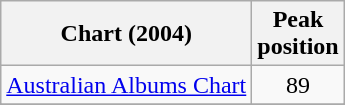<table class="wikitable sortable">
<tr>
<th>Chart (2004)</th>
<th>Peak<br>position</th>
</tr>
<tr>
<td><a href='#'>Australian Albums Chart</a></td>
<td align="center">89</td>
</tr>
<tr>
</tr>
<tr>
</tr>
</table>
